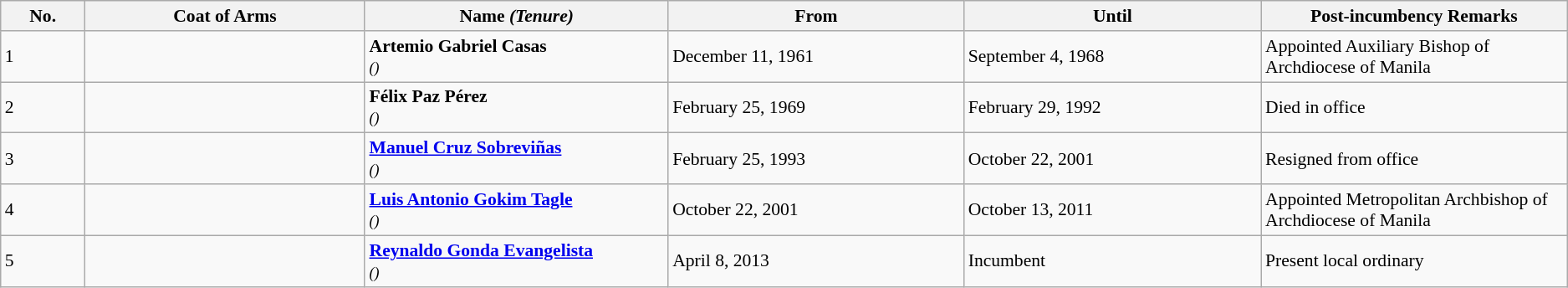<table class="wikitable" style="font-size:90%;">
<tr>
<th width=100px>No.</th>
<th width=400px>Coat of Arms</th>
<th width=400px>Name <em>(Tenure)</em></th>
<th width=400px>From</th>
<th width=400px>Until</th>
<th width=400px>Post-incumbency Remarks</th>
</tr>
<tr -align=center>
<td>1</td>
<td></td>
<td><strong>Artemio Gabriel Casas</strong> <em><br> <small>()</small></em></td>
<td>December 11, 1961</td>
<td>September 4, 1968</td>
<td>Appointed Auxiliary Bishop of Archdiocese of Manila</td>
</tr>
<tr -align=center>
<td>2</td>
<td></td>
<td><strong>Félix Paz Pérez</strong> <em><br> <small>()</small></em></td>
<td>February 25, 1969</td>
<td>February 29, 1992</td>
<td>Died in office</td>
</tr>
<tr -align=center>
<td>3</td>
<td></td>
<td><strong><a href='#'>Manuel Cruz Sobreviñas</a></strong> <em><br> <small>()</small></em></td>
<td>February 25, 1993</td>
<td>October 22, 2001</td>
<td>Resigned from office</td>
</tr>
<tr -align=center>
<td>4</td>
<td></td>
<td><strong><a href='#'>Luis Antonio Gokim Tagle</a></strong> <em><br> <small>()</small></em></td>
<td>October 22, 2001</td>
<td>October 13, 2011</td>
<td>Appointed Metropolitan Archbishop of Archdiocese of Manila</td>
</tr>
<tr -align=center>
<td>5</td>
<td></td>
<td><strong><a href='#'>Reynaldo Gonda Evangelista</a></strong> <em><br> <small>()</small></em></td>
<td>April 8, 2013</td>
<td>Incumbent</td>
<td>Present local ordinary</td>
</tr>
</table>
